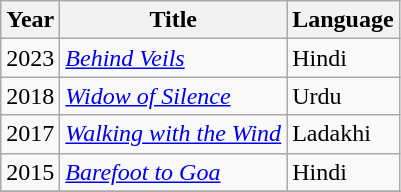<table class="wikitable">
<tr>
<th>Year</th>
<th>Title</th>
<th>Language</th>
</tr>
<tr>
<td>2023</td>
<td><em><a href='#'>Behind Veils</a></em></td>
<td>Hindi</td>
</tr>
<tr>
<td>2018</td>
<td><em><a href='#'>Widow of Silence</a></em></td>
<td>Urdu</td>
</tr>
<tr>
<td>2017</td>
<td><em><a href='#'>Walking with the Wind</a></em></td>
<td>Ladakhi</td>
</tr>
<tr>
<td>2015</td>
<td><em><a href='#'>Barefoot to Goa</a></em></td>
<td>Hindi</td>
</tr>
<tr>
</tr>
</table>
